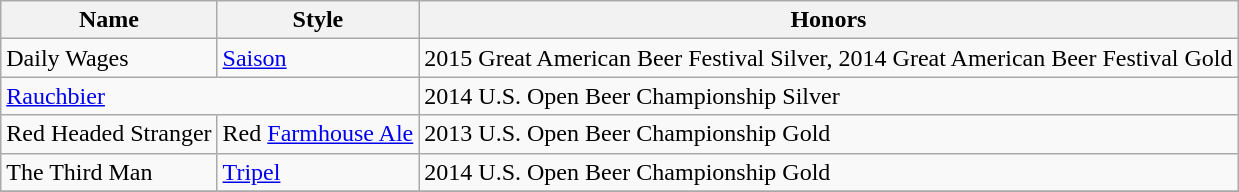<table class="wikitable sortable">
<tr>
<th>Name</th>
<th>Style</th>
<th>Honors</th>
</tr>
<tr>
<td>Daily Wages</td>
<td><a href='#'>Saison</a></td>
<td>2015 Great American Beer Festival Silver, 2014 Great American Beer Festival Gold</td>
</tr>
<tr>
<td colspan="2"><a href='#'>Rauchbier</a></td>
<td>2014 U.S. Open Beer Championship Silver</td>
</tr>
<tr>
<td>Red Headed Stranger</td>
<td>Red <a href='#'>Farmhouse Ale</a></td>
<td>2013 U.S. Open Beer Championship Gold</td>
</tr>
<tr>
<td>The Third Man</td>
<td><a href='#'>Tripel</a></td>
<td>2014 U.S. Open Beer Championship Gold</td>
</tr>
<tr>
</tr>
</table>
